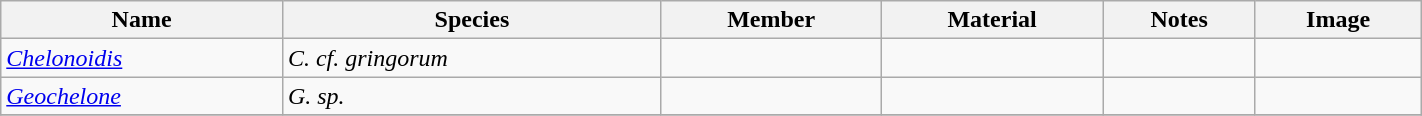<table class="wikitable" align="center" width="75%">
<tr>
<th>Name</th>
<th>Species</th>
<th>Member</th>
<th>Material</th>
<th>Notes</th>
<th>Image</th>
</tr>
<tr>
<td><em><a href='#'>Chelonoidis</a></em></td>
<td><em>C. cf. gringorum</em></td>
<td></td>
<td></td>
<td></td>
<td></td>
</tr>
<tr>
<td><em><a href='#'>Geochelone</a></em></td>
<td><em>G. sp.</em></td>
<td></td>
<td></td>
<td></td>
<td></td>
</tr>
<tr>
</tr>
</table>
